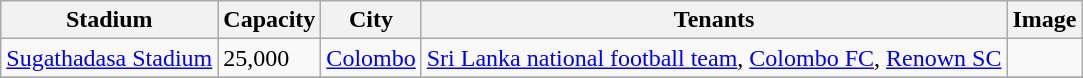<table class="wikitable sortable">
<tr>
<th>Stadium</th>
<th>Capacity</th>
<th>City</th>
<th>Tenants</th>
<th>Image</th>
</tr>
<tr>
<td><a href='#'>Sugathadasa Stadium</a></td>
<td>25,000</td>
<td><a href='#'>Colombo</a></td>
<td><a href='#'>Sri Lanka national football team</a>, <a href='#'>Colombo FC</a>, <a href='#'>Renown SC</a></td>
<td></td>
</tr>
<tr>
</tr>
</table>
